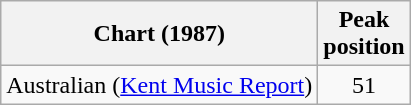<table class="wikitable">
<tr>
<th>Chart (1987)</th>
<th>Peak<br>position</th>
</tr>
<tr>
<td>Australian (<a href='#'>Kent Music Report</a>)</td>
<td align="center">51</td>
</tr>
</table>
